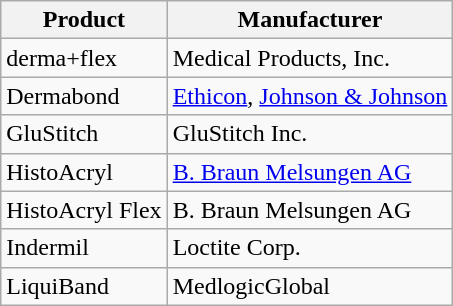<table class="wikitable" border="1">
<tr>
<th>Product</th>
<th>Manufacturer</th>
</tr>
<tr>
<td>derma+flex</td>
<td>Medical Products, Inc.</td>
</tr>
<tr>
<td>Dermabond</td>
<td><a href='#'>Ethicon</a>, <a href='#'>Johnson & Johnson</a></td>
</tr>
<tr>
<td>GluStitch</td>
<td>GluStitch Inc.</td>
</tr>
<tr>
<td>HistoAcryl</td>
<td><a href='#'>B. Braun Melsungen AG</a></td>
</tr>
<tr>
<td>HistoAcryl Flex</td>
<td>B. Braun Melsungen AG</td>
</tr>
<tr>
<td>Indermil</td>
<td>Loctite Corp.</td>
</tr>
<tr>
<td>LiquiBand</td>
<td>MedlogicGlobal</td>
</tr>
</table>
